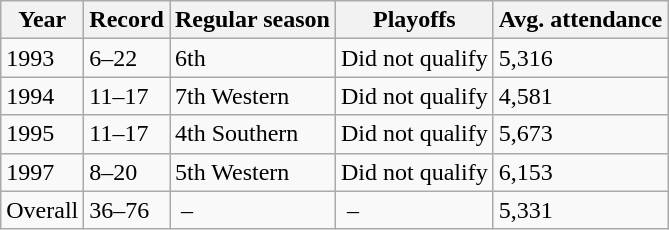<table class="wikitable">
<tr>
<th>Year</th>
<th>Record</th>
<th>Regular season</th>
<th>Playoffs</th>
<th>Avg. attendance</th>
</tr>
<tr>
<td>1993</td>
<td>6–22</td>
<td>6th</td>
<td>Did not qualify</td>
<td>5,316</td>
</tr>
<tr>
<td>1994</td>
<td>11–17</td>
<td>7th Western</td>
<td>Did not qualify</td>
<td>4,581</td>
</tr>
<tr>
<td>1995</td>
<td>11–17</td>
<td>4th Southern</td>
<td>Did not qualify</td>
<td>5,673</td>
</tr>
<tr>
<td>1997</td>
<td>8–20</td>
<td>5th Western</td>
<td>Did not qualify</td>
<td>6,153</td>
</tr>
<tr>
<td>Overall</td>
<td>36–76</td>
<td> –</td>
<td> –</td>
<td>5,331</td>
</tr>
</table>
